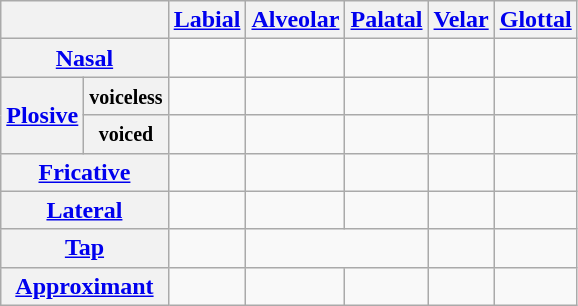<table class="wikitable" style="text-align:center">
<tr>
<th colspan="2"></th>
<th><a href='#'>Labial</a></th>
<th><a href='#'>Alveolar</a></th>
<th><a href='#'>Palatal</a></th>
<th><a href='#'>Velar</a></th>
<th><a href='#'>Glottal</a></th>
</tr>
<tr>
<th colspan="2"><a href='#'>Nasal</a></th>
<td></td>
<td></td>
<td></td>
<td></td>
<td></td>
</tr>
<tr>
<th rowspan="2"><a href='#'>Plosive</a></th>
<th><small>voiceless</small></th>
<td></td>
<td></td>
<td></td>
<td></td>
<td></td>
</tr>
<tr>
<th><small>voiced</small></th>
<td></td>
<td></td>
<td></td>
<td></td>
<td></td>
</tr>
<tr>
<th colspan="2"><a href='#'>Fricative</a></th>
<td></td>
<td></td>
<td></td>
<td></td>
<td></td>
</tr>
<tr>
<th colspan="2"><a href='#'>Lateral</a></th>
<td></td>
<td></td>
<td></td>
<td></td>
<td></td>
</tr>
<tr>
<th colspan="2"><a href='#'>Tap</a></th>
<td></td>
<td colspan="2"></td>
<td></td>
<td></td>
</tr>
<tr>
<th colspan="2"><a href='#'>Approximant</a></th>
<td></td>
<td></td>
<td></td>
<td></td>
<td></td>
</tr>
</table>
